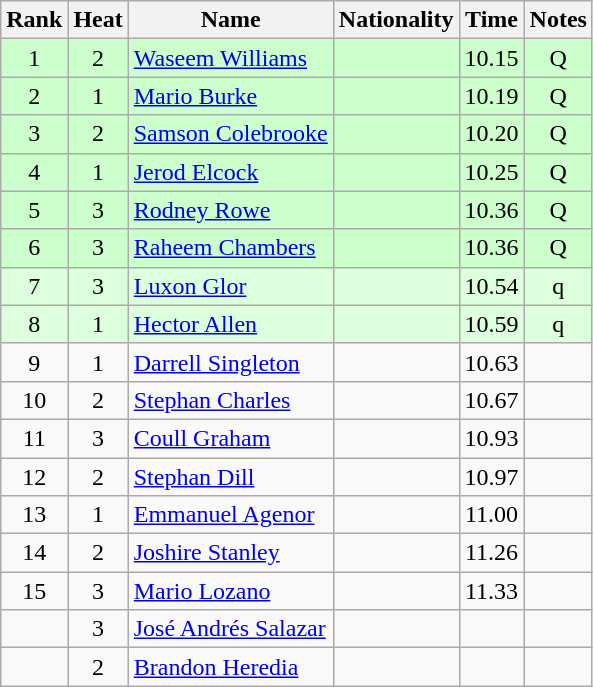<table class="wikitable sortable" style="text-align:center">
<tr>
<th>Rank</th>
<th>Heat</th>
<th>Name</th>
<th>Nationality</th>
<th>Time</th>
<th>Notes</th>
</tr>
<tr bgcolor=ccffcc>
<td>1</td>
<td>2</td>
<td align=left><a href='#'>Waseem Williams</a></td>
<td align=left></td>
<td>10.15</td>
<td>Q</td>
</tr>
<tr bgcolor=ccffcc>
<td>2</td>
<td>1</td>
<td align=left><a href='#'>Mario Burke</a></td>
<td align=left></td>
<td>10.19</td>
<td>Q</td>
</tr>
<tr bgcolor=ccffcc>
<td>3</td>
<td>2</td>
<td align=left><a href='#'>Samson Colebrooke</a></td>
<td align=left></td>
<td>10.20</td>
<td>Q</td>
</tr>
<tr bgcolor=ccffcc>
<td>4</td>
<td>1</td>
<td align=left><a href='#'>Jerod Elcock</a></td>
<td align=left></td>
<td>10.25</td>
<td>Q</td>
</tr>
<tr bgcolor=ccffcc>
<td>5</td>
<td>3</td>
<td align=left><a href='#'>Rodney Rowe</a></td>
<td align=left></td>
<td>10.36</td>
<td>Q</td>
</tr>
<tr bgcolor=ccffcc>
<td>6</td>
<td>3</td>
<td align=left><a href='#'>Raheem Chambers</a></td>
<td align=left></td>
<td>10.36</td>
<td>Q</td>
</tr>
<tr bgcolor=ddffdd>
<td>7</td>
<td>3</td>
<td align=left><a href='#'>Luxon Glor</a></td>
<td align=left></td>
<td>10.54</td>
<td>q</td>
</tr>
<tr bgcolor=ddffdd>
<td>8</td>
<td>1</td>
<td align=left><a href='#'>Hector Allen</a></td>
<td align=left></td>
<td>10.59</td>
<td>q</td>
</tr>
<tr>
<td>9</td>
<td>1</td>
<td align=left><a href='#'>Darrell Singleton</a></td>
<td align=left></td>
<td>10.63</td>
<td></td>
</tr>
<tr>
<td>10</td>
<td>2</td>
<td align=left><a href='#'>Stephan Charles</a></td>
<td align=left></td>
<td>10.67</td>
<td></td>
</tr>
<tr>
<td>11</td>
<td>3</td>
<td align=left><a href='#'>Coull Graham</a></td>
<td align=left></td>
<td>10.93</td>
<td></td>
</tr>
<tr>
<td>12</td>
<td>2</td>
<td align=left><a href='#'>Stephan Dill</a></td>
<td align=left></td>
<td>10.97</td>
<td></td>
</tr>
<tr>
<td>13</td>
<td>1</td>
<td align=left><a href='#'>Emmanuel Agenor</a></td>
<td align=left></td>
<td>11.00</td>
<td></td>
</tr>
<tr>
<td>14</td>
<td>2</td>
<td align=left><a href='#'>Joshire Stanley</a></td>
<td align=left></td>
<td>11.26</td>
<td></td>
</tr>
<tr>
<td>15</td>
<td>3</td>
<td align=left><a href='#'>Mario Lozano</a></td>
<td align=left></td>
<td>11.33</td>
<td></td>
</tr>
<tr>
<td></td>
<td>3</td>
<td align=left><a href='#'>José Andrés Salazar</a></td>
<td align=left></td>
<td></td>
<td></td>
</tr>
<tr>
<td></td>
<td>2</td>
<td align=left><a href='#'>Brandon Heredia</a></td>
<td align=left></td>
<td></td>
<td></td>
</tr>
</table>
